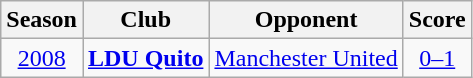<table class="wikitable sortable">
<tr>
<th>Season</th>
<th>Club</th>
<th>Opponent</th>
<th>Score</th>
</tr>
<tr>
<td align=center> <a href='#'>2008</a></td>
<td><strong><a href='#'>LDU Quito</a></strong></td>
<td> <a href='#'>Manchester United</a></td>
<td align=center><a href='#'>0–1</a></td>
</tr>
</table>
